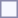<table style="border:1px solid #8888aa; background-color:#f7f8ff; padding:5px; font-size:95%; margin: 0px 12px 12px 0px;">
</table>
